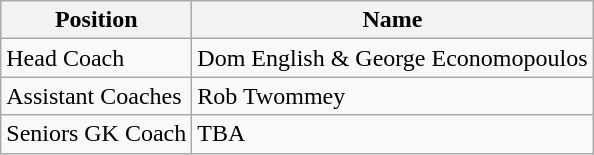<table class="wikitable">
<tr>
<th>Position</th>
<th>Name</th>
</tr>
<tr>
<td>Head Coach</td>
<td>Dom English & George Economopoulos</td>
</tr>
<tr>
<td>Assistant Coaches</td>
<td>Rob Twommey</td>
</tr>
<tr>
<td>Seniors GK Coach</td>
<td>TBA</td>
</tr>
</table>
